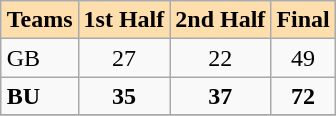<table class="wikitable" align=right>
<tr bgcolor=#ffdead align=center>
<td><strong>Teams</strong></td>
<td><strong>1st Half</strong></td>
<td><strong>2nd Half</strong></td>
<td><strong>Final</strong></td>
</tr>
<tr>
<td>GB</td>
<td align=center>27</td>
<td align=center>22</td>
<td align=center>49</td>
</tr>
<tr>
<td><strong>BU</strong></td>
<td align=center><strong>35</strong></td>
<td align=center><strong>37</strong></td>
<td align=center><strong>72</strong></td>
</tr>
<tr>
</tr>
</table>
